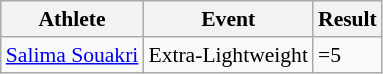<table class=wikitable style=font-size:90%>
<tr>
<th>Athlete</th>
<th>Event</th>
<th>Result</th>
</tr>
<tr>
<td><a href='#'>Salima Souakri</a></td>
<td>Extra-Lightweight</td>
<td>=5</td>
</tr>
</table>
